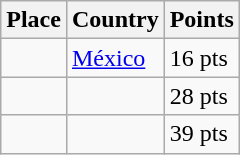<table class=wikitable>
<tr>
<th>Place</th>
<th>Country</th>
<th>Points</th>
</tr>
<tr>
<td align=center></td>
<td> <a href='#'>México</a></td>
<td>16 pts</td>
</tr>
<tr>
<td align=center></td>
<td></td>
<td>28 pts</td>
</tr>
<tr>
<td align=center></td>
<td></td>
<td>39 pts</td>
</tr>
</table>
